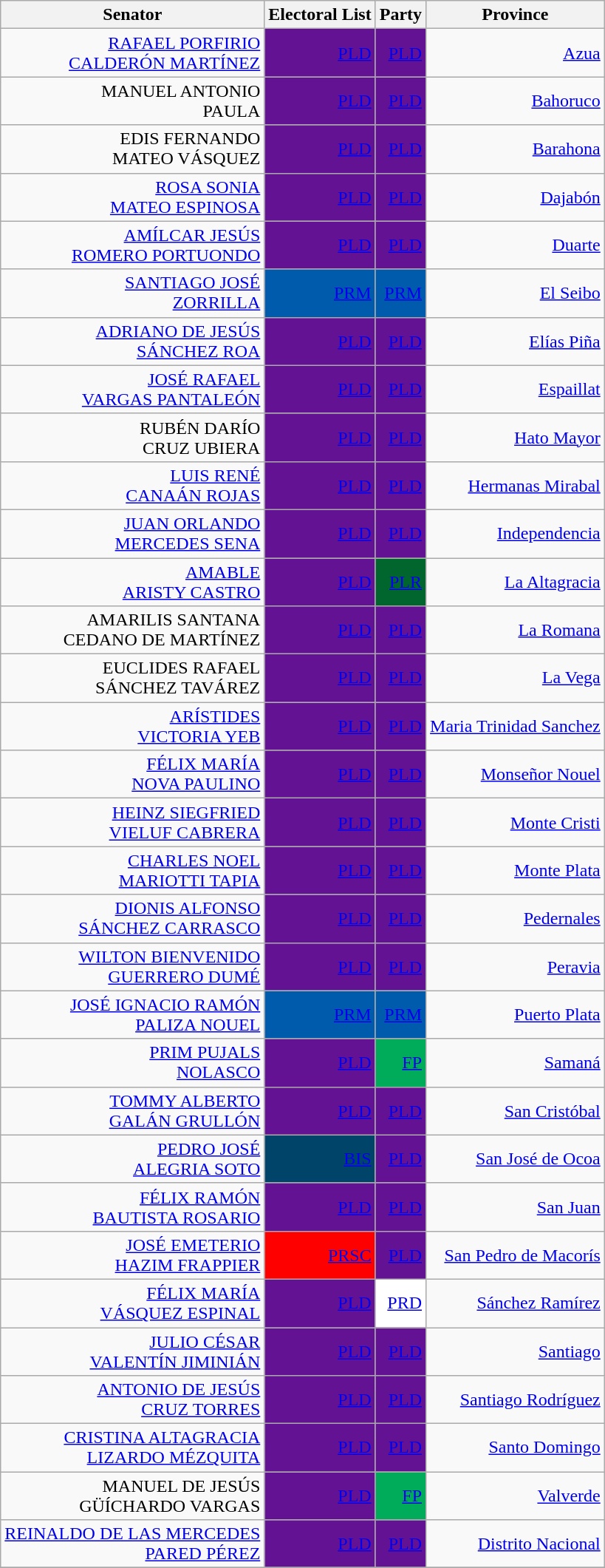<table class="sortable wikitable" style="text-align: right">
<tr>
<th scope=col>Senator</th>
<th scope=col>Electoral List</th>
<th scope=col>Party</th>
<th scope=col>Province</th>
</tr>
<tr>
<td><a href='#'>RAFAEL PORFIRIO<br>CALDERÓN MARTÍNEZ</a></td>
<td bgcolor="#641294"><a href='#'>PLD</a></td>
<td bgcolor="#641294"><a href='#'>PLD</a></td>
<td><a href='#'>Azua</a></td>
</tr>
<tr --->
<td>MANUEL ANTONIO<br>PAULA</td>
<td bgcolor="#641294"><a href='#'>PLD</a></td>
<td bgcolor="#641294"><a href='#'>PLD</a></td>
<td><a href='#'>Bahoruco</a></td>
</tr>
<tr --->
<td>EDIS FERNANDO<br>MATEO VÁSQUEZ</td>
<td bgcolor="#641294"><a href='#'>PLD</a></td>
<td bgcolor="#641294"><a href='#'>PLD</a></td>
<td><a href='#'>Barahona</a></td>
</tr>
<tr --->
<td><a href='#'>ROSA SONIA<br>MATEO ESPINOSA</a></td>
<td bgcolor="#641294"><a href='#'>PLD</a></td>
<td bgcolor="#641294"><a href='#'>PLD</a></td>
<td><a href='#'>Dajabón</a></td>
</tr>
<tr --->
<td><a href='#'>AMÍLCAR JESÚS<br>ROMERO PORTUONDO</a></td>
<td bgcolor="#641294"><a href='#'>PLD</a></td>
<td bgcolor="#641294"><a href='#'>PLD</a></td>
<td><a href='#'>Duarte</a></td>
</tr>
<tr --->
<td><a href='#'>SANTIAGO JOSÉ<br>ZORRILLA</a></td>
<td bgcolor="#005BAC"><a href='#'>PRM</a></td>
<td bgcolor="#005BAC"><a href='#'>PRM</a></td>
<td><a href='#'>El Seibo</a></td>
</tr>
<tr --->
<td><a href='#'>ADRIANO DE JESÚS<br>SÁNCHEZ ROA</a></td>
<td bgcolor="#641294"><a href='#'>PLD</a></td>
<td bgcolor="#641294"><a href='#'>PLD</a></td>
<td><a href='#'>Elías Piña</a></td>
</tr>
<tr --->
<td><a href='#'>JOSÉ RAFAEL<br>VARGAS PANTALEÓN</a></td>
<td bgcolor="#641294"><a href='#'>PLD</a></td>
<td bgcolor="#641294"><a href='#'>PLD</a></td>
<td><a href='#'>Espaillat</a></td>
</tr>
<tr --->
<td>RUBÉN DARÍO<br>CRUZ UBIERA</td>
<td bgcolor="#641294"><a href='#'>PLD</a></td>
<td bgcolor="#641294"><a href='#'>PLD</a></td>
<td><a href='#'>Hato Mayor</a></td>
</tr>
<tr --->
<td><a href='#'>LUIS RENÉ<br>CANAÁN ROJAS</a></td>
<td bgcolor="#641294"><a href='#'>PLD</a></td>
<td bgcolor="#641294"><a href='#'>PLD</a></td>
<td><a href='#'>Hermanas Mirabal</a></td>
</tr>
<tr --->
<td><a href='#'>JUAN ORLANDO<br>MERCEDES SENA</a></td>
<td bgcolor="#641294"><a href='#'>PLD</a></td>
<td bgcolor="#641294"><a href='#'>PLD</a></td>
<td><a href='#'>Independencia</a></td>
</tr>
<tr --->
<td><a href='#'>AMABLE<br>ARISTY CASTRO</a></td>
<td bgcolor="#641294"><a href='#'>PLD</a></td>
<td bgcolor="#00662E"><a href='#'>PLR</a></td>
<td><a href='#'>La Altagracia</a></td>
</tr>
<tr --->
<td>AMARILIS SANTANA<br>CEDANO DE MARTÍNEZ</td>
<td bgcolor="#641294"><a href='#'>PLD</a></td>
<td bgcolor="#641294"><a href='#'>PLD</a></td>
<td><a href='#'>La Romana</a></td>
</tr>
<tr --->
<td>EUCLIDES RAFAEL<br>SÁNCHEZ TAVÁREZ</td>
<td bgcolor="#641294"><a href='#'>PLD</a></td>
<td bgcolor="#641294"><a href='#'>PLD</a></td>
<td><a href='#'>La Vega</a></td>
</tr>
<tr --->
<td><a href='#'>ARÍSTIDES<br>VICTORIA YEB</a></td>
<td bgcolor="#641294"><a href='#'>PLD</a></td>
<td bgcolor="#641294"><a href='#'>PLD</a></td>
<td><a href='#'>Maria Trinidad Sanchez</a></td>
</tr>
<tr --->
<td><a href='#'>FÉLIX MARÍA<br>NOVA PAULINO</a></td>
<td bgcolor="#641294"><a href='#'>PLD</a></td>
<td bgcolor="#641294"><a href='#'>PLD</a></td>
<td><a href='#'>Monseñor Nouel</a></td>
</tr>
<tr --->
<td><a href='#'>HEINZ SIEGFRIED<br>VIELUF CABRERA</a></td>
<td bgcolor="#641294"><a href='#'>PLD</a></td>
<td bgcolor="#641294"><a href='#'>PLD</a></td>
<td><a href='#'>Monte Cristi</a></td>
</tr>
<tr --->
<td><a href='#'>CHARLES NOEL<br>MARIOTTI TAPIA</a></td>
<td bgcolor="#641294"><a href='#'>PLD</a></td>
<td bgcolor="#641294"><a href='#'>PLD</a></td>
<td><a href='#'>Monte Plata</a></td>
</tr>
<tr --->
<td><a href='#'>DIONIS ALFONSO<br>SÁNCHEZ CARRASCO</a></td>
<td bgcolor="#641294"><a href='#'>PLD</a></td>
<td bgcolor="#641294"><a href='#'>PLD</a></td>
<td><a href='#'>Pedernales</a></td>
</tr>
<tr --->
<td><a href='#'>WILTON BIENVENIDO<br>GUERRERO DUMÉ</a></td>
<td bgcolor="#641294"><a href='#'>PLD</a></td>
<td bgcolor="#641294"><a href='#'>PLD</a></td>
<td><a href='#'>Peravia</a></td>
</tr>
<tr --->
<td><a href='#'>JOSÉ IGNACIO RAMÓN<br>PALIZA NOUEL</a></td>
<td bgcolor="#005BAC"><a href='#'>PRM</a></td>
<td bgcolor="#005BAC"><a href='#'>PRM</a></td>
<td><a href='#'>Puerto Plata</a></td>
</tr>
<tr --->
<td><a href='#'>PRIM PUJALS<br>NOLASCO</a></td>
<td bgcolor="#641294"><a href='#'>PLD</a></td>
<td bgcolor=#00AB5A><a href='#'>FP</a></td>
<td><a href='#'>Samaná</a></td>
</tr>
<tr --->
<td><a href='#'>TOMMY ALBERTO<br>GALÁN GRULLÓN</a></td>
<td bgcolor="#641294"><a href='#'>PLD</a></td>
<td bgcolor="#641294"><a href='#'>PLD</a></td>
<td><a href='#'>San Cristóbal</a></td>
</tr>
<tr --->
<td><a href='#'>PEDRO JOSÉ<br>ALEGRIA SOTO</a></td>
<td bgcolor="#004569"><a href='#'>BIS</a></td>
<td bgcolor="#641294" "><a href='#'>PLD</a></td>
<td><a href='#'>San José de Ocoa</a></td>
</tr>
<tr --->
<td><a href='#'>FÉLIX RAMÓN<br>BAUTISTA ROSARIO</a></td>
<td bgcolor="#641294"><a href='#'>PLD</a></td>
<td bgcolor="#641294"><a href='#'>PLD</a></td>
<td><a href='#'>San Juan</a></td>
</tr>
<tr --->
<td><a href='#'>JOSÉ EMETERIO<br>HAZIM FRAPPIER</a></td>
<td bgcolor="#FF0000"><a href='#'>PRSC</a></td>
<td bgcolor="#641294"><a href='#'>PLD</a></td>
<td><a href='#'>San Pedro de Macorís</a></td>
</tr>
<tr --->
<td><a href='#'>FÉLIX MARÍA<br>VÁSQUEZ ESPINAL</a></td>
<td bgcolor="#641294"><a href='#'>PLD</a></td>
<td bgcolor="#FFFFFF"><a href='#'>PRD</a></td>
<td><a href='#'>Sánchez Ramírez</a></td>
</tr>
<tr --->
<td><a href='#'>JULIO CÉSAR<br>VALENTÍN JIMINIÁN</a></td>
<td bgcolor="#641294"><a href='#'>PLD</a></td>
<td bgcolor="#641294"><a href='#'>PLD</a></td>
<td><a href='#'>Santiago</a></td>
</tr>
<tr --->
<td><a href='#'>ANTONIO DE JESÚS<br>CRUZ TORRES</a></td>
<td bgcolor="#641294"><a href='#'>PLD</a></td>
<td bgcolor="#641294"><a href='#'>PLD</a></td>
<td><a href='#'>Santiago Rodríguez</a></td>
</tr>
<tr --->
<td><a href='#'>CRISTINA ALTAGRACIA<br>LIZARDO MÉZQUITA</a></td>
<td bgcolor="#641294"><a href='#'>PLD</a></td>
<td bgcolor="#641294"><a href='#'>PLD</a></td>
<td><a href='#'>Santo Domingo</a></td>
</tr>
<tr --->
<td>MANUEL DE JESÚS<br>GÜÍCHARDO VARGAS</td>
<td bgcolor="#641294"><a href='#'>PLD</a></td>
<td bgcolor=#00AB5A><a href='#'>FP</a></td>
<td><a href='#'>Valverde</a></td>
</tr>
<tr --->
<td><a href='#'>REINALDO DE LAS MERCEDES<br>PARED PÉREZ</a></td>
<td bgcolor="#641294"><a href='#'>PLD</a></td>
<td bgcolor="#641294"><a href='#'>PLD</a></td>
<td><a href='#'>Distrito Nacional</a></td>
</tr>
<tr --->
</tr>
</table>
